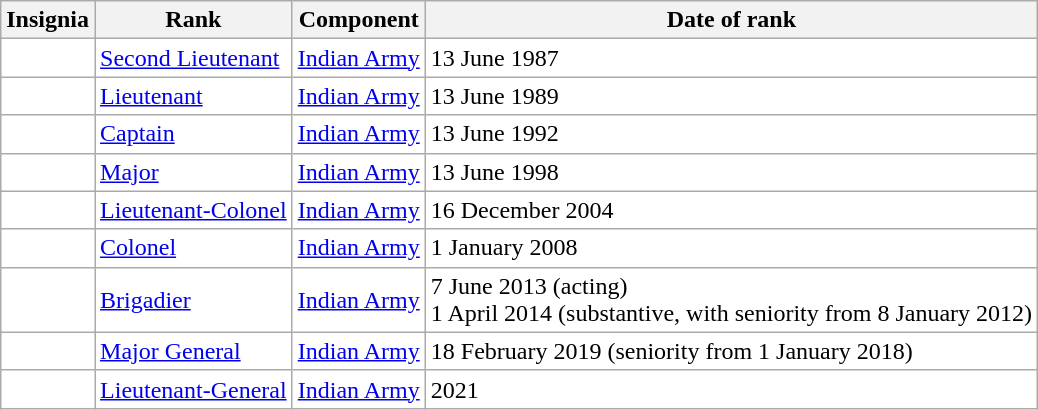<table class="wikitable" style="background:white">
<tr>
<th>Insignia</th>
<th>Rank</th>
<th>Component</th>
<th>Date of rank</th>
</tr>
<tr>
<td align="center"></td>
<td><a href='#'>Second Lieutenant</a></td>
<td><a href='#'>Indian Army</a></td>
<td>13 June 1987</td>
</tr>
<tr>
<td align="center"></td>
<td><a href='#'>Lieutenant</a></td>
<td><a href='#'>Indian Army</a></td>
<td>13 June 1989</td>
</tr>
<tr>
<td align="center"></td>
<td><a href='#'>Captain</a></td>
<td><a href='#'>Indian Army</a></td>
<td>13 June 1992</td>
</tr>
<tr>
<td align="center"></td>
<td><a href='#'>Major</a></td>
<td><a href='#'>Indian Army</a></td>
<td>13 June 1998</td>
</tr>
<tr>
<td align="center"></td>
<td><a href='#'>Lieutenant-Colonel</a></td>
<td><a href='#'>Indian Army</a></td>
<td>16 December 2004</td>
</tr>
<tr>
<td align="center"></td>
<td><a href='#'>Colonel</a></td>
<td><a href='#'>Indian Army</a></td>
<td>1 January 2008</td>
</tr>
<tr>
<td align="center"></td>
<td><a href='#'>Brigadier</a></td>
<td><a href='#'>Indian Army</a></td>
<td>7 June 2013 (acting)<br>1 April 2014 (substantive, with seniority from 8 January 2012)</td>
</tr>
<tr>
<td align="center"></td>
<td><a href='#'>Major General</a></td>
<td><a href='#'>Indian Army</a></td>
<td>18 February 2019 (seniority from 1 January 2018)</td>
</tr>
<tr>
<td align="center"></td>
<td><a href='#'>Lieutenant-General</a></td>
<td><a href='#'>Indian Army</a></td>
<td>2021</td>
</tr>
</table>
